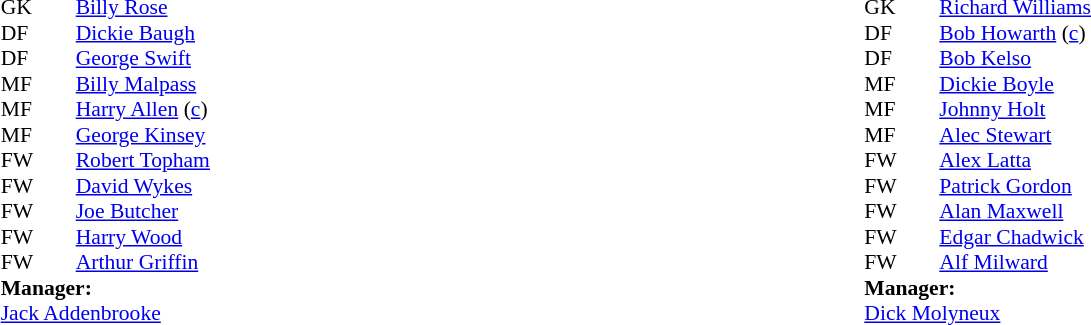<table width="100%">
<tr>
<td valign="top" width="40%"><br><table style="font-size: 90%" cellspacing="0" cellpadding="0" align="center">
<tr>
<td colspan="4"></td>
</tr>
<tr>
<th width=25></th>
<th width=25></th>
</tr>
<tr>
<td>GK</td>
<td><strong> </strong></td>
<td> <a href='#'>Billy Rose</a></td>
</tr>
<tr>
<td>DF</td>
<td><strong> </strong></td>
<td> <a href='#'>Dickie Baugh</a></td>
</tr>
<tr>
<td>DF</td>
<td><strong> </strong></td>
<td> <a href='#'>George Swift</a></td>
</tr>
<tr>
<td>MF</td>
<td><strong> </strong></td>
<td> <a href='#'>Billy Malpass</a></td>
</tr>
<tr>
<td>MF</td>
<td><strong> </strong></td>
<td> <a href='#'>Harry Allen</a> (<a href='#'>c</a>)</td>
</tr>
<tr>
<td>MF</td>
<td><strong> </strong></td>
<td> <a href='#'>George Kinsey</a></td>
</tr>
<tr>
<td>FW</td>
<td><strong> </strong></td>
<td> <a href='#'>Robert Topham</a></td>
</tr>
<tr>
<td>FW</td>
<td><strong> </strong></td>
<td> <a href='#'>David Wykes</a></td>
</tr>
<tr>
<td>FW</td>
<td><strong> </strong></td>
<td> <a href='#'>Joe Butcher</a></td>
</tr>
<tr>
<td>FW</td>
<td><strong> </strong></td>
<td> <a href='#'>Harry Wood</a></td>
</tr>
<tr>
<td>FW</td>
<td><strong> </strong></td>
<td> <a href='#'>Arthur Griffin</a></td>
</tr>
<tr>
<td colspan=4><strong>Manager:</strong></td>
</tr>
<tr>
<td colspan="4"> <a href='#'>Jack Addenbrooke</a></td>
</tr>
</table>
</td>
<td valign="top" width="50%"><br><table style="font-size: 90%" cellspacing="0" cellpadding="0" align="center">
<tr>
<td colspan="4"></td>
</tr>
<tr>
<th width="25"></th>
<th width="25"></th>
<th width="200"></th>
<th></th>
</tr>
<tr>
<td>GK</td>
<td><strong> </strong></td>
<td> <a href='#'>Richard Williams</a></td>
</tr>
<tr>
<td>DF</td>
<td><strong> </strong></td>
<td> <a href='#'>Bob Howarth</a> (<a href='#'>c</a>)</td>
</tr>
<tr>
<td>DF</td>
<td><strong> </strong></td>
<td> <a href='#'>Bob Kelso</a></td>
</tr>
<tr>
<td>MF</td>
<td><strong> </strong></td>
<td> <a href='#'>Dickie Boyle</a></td>
</tr>
<tr>
<td>MF</td>
<td><strong> </strong></td>
<td> <a href='#'>Johnny Holt</a></td>
</tr>
<tr>
<td>MF</td>
<td><strong> </strong></td>
<td> <a href='#'>Alec Stewart</a></td>
</tr>
<tr>
<td>FW</td>
<td><strong> </strong></td>
<td> <a href='#'>Alex Latta</a></td>
</tr>
<tr>
<td>FW</td>
<td><strong> </strong></td>
<td> <a href='#'>Patrick Gordon</a></td>
</tr>
<tr>
<td>FW</td>
<td><strong> </strong></td>
<td> <a href='#'>Alan Maxwell</a></td>
</tr>
<tr>
<td>FW</td>
<td><strong> </strong></td>
<td> <a href='#'>Edgar Chadwick</a></td>
</tr>
<tr>
<td>FW</td>
<td><strong> </strong></td>
<td> <a href='#'>Alf Milward</a></td>
</tr>
<tr>
<td colspan=4><strong>Manager:</strong></td>
</tr>
<tr>
<td colspan="4"> <a href='#'>Dick Molyneux</a></td>
</tr>
</table>
</td>
</tr>
</table>
